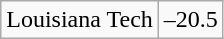<table class="wikitable" style="border: none;">
<tr align="center">
</tr>
<tr align="center">
<td>Louisiana Tech</td>
<td>–20.5</td>
</tr>
</table>
